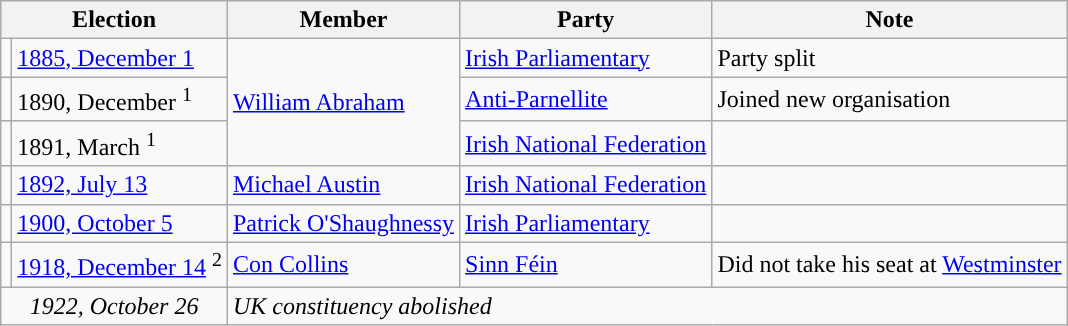<table class="wikitable">
<tr>
<th colspan="2">Election</th>
<th>Member</th>
<th>Party</th>
<th>Note</th>
</tr>
<tr>
<td style="color:inherit;background-color: "></td>
<td><a href='#'>1885, December 1</a></td>
<td rowspan="3"><a href='#'>William Abraham</a></td>
<td><a href='#'>Irish Parliamentary</a></td>
<td>Party split</td>
</tr>
<tr>
<td style="color:inherit;background-color: "></td>
<td>1890, December <sup>1</sup></td>
<td><a href='#'>Anti-Parnellite</a></td>
<td>Joined new organisation</td>
</tr>
<tr>
<td style="color:inherit;background-color: "></td>
<td>1891, March <sup>1</sup></td>
<td><a href='#'>Irish National Federation</a></td>
<td></td>
</tr>
<tr>
<td style="color:inherit;background-color: "></td>
<td><a href='#'>1892, July 13</a></td>
<td><a href='#'>Michael Austin</a></td>
<td><a href='#'>Irish National Federation</a></td>
<td></td>
</tr>
<tr>
<td style="color:inherit;background-color: "></td>
<td><a href='#'>1900, October 5</a></td>
<td><a href='#'>Patrick O'Shaughnessy</a></td>
<td><a href='#'>Irish Parliamentary</a></td>
<td></td>
</tr>
<tr>
<td style="color:inherit;background-color: "></td>
<td><a href='#'>1918, December 14</a> <sup>2</sup></td>
<td><a href='#'>Con Collins</a></td>
<td><a href='#'>Sinn Féin</a></td>
<td>Did not take his seat at <a href='#'>Westminster</a></td>
</tr>
<tr>
<td colspan="2" align="center"><em>1922, October 26</em></td>
<td colspan="3"><em>UK constituency abolished</em></td>
</tr>
</table>
